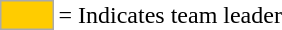<table>
<tr>
<td style="background-color:#FFCC00; border:1px solid #aaaaaa; width:2em;"></td>
<td>= Indicates team leader</td>
</tr>
</table>
